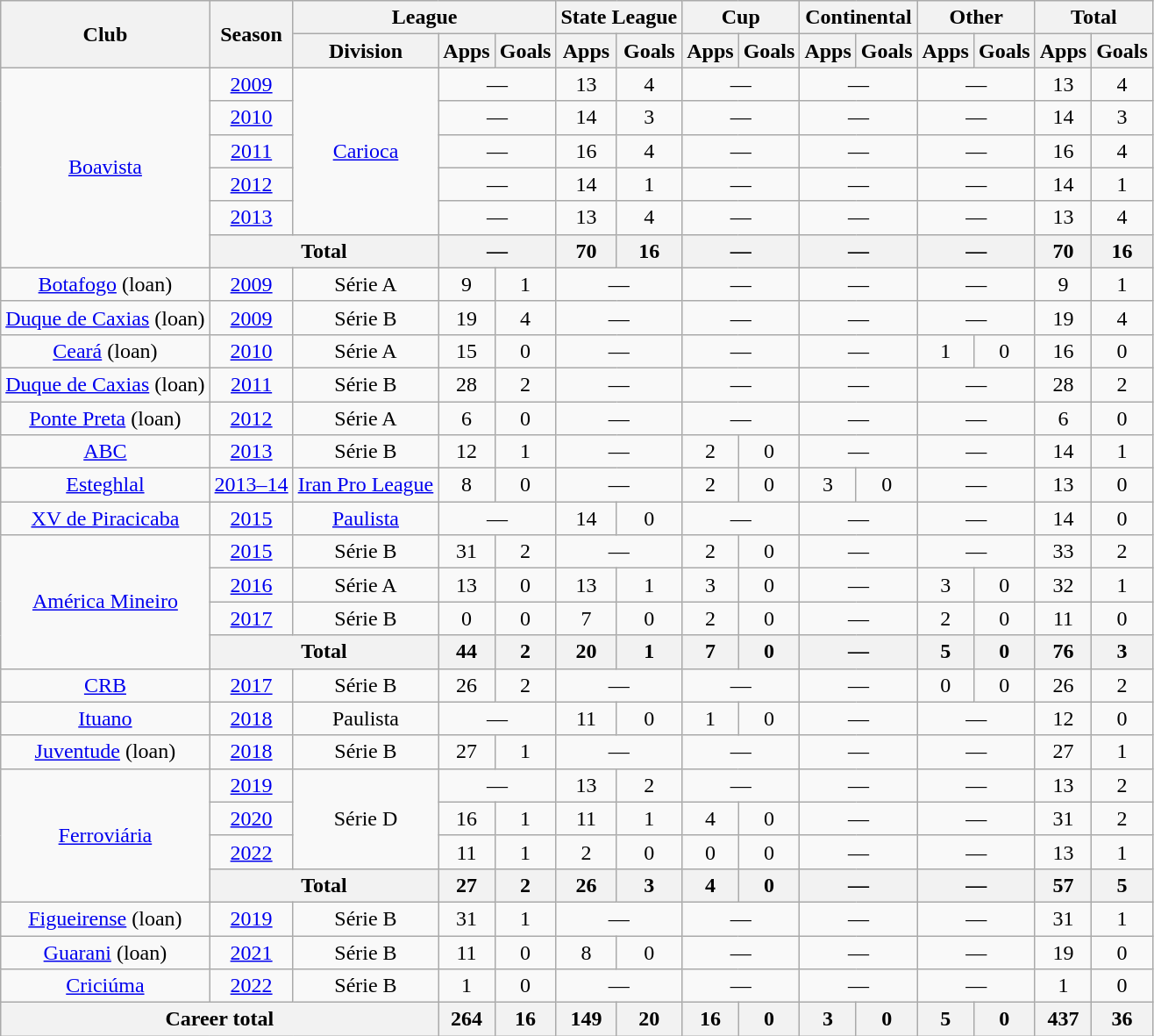<table class="wikitable" style="text-align:center">
<tr>
<th rowspan=2>Club</th>
<th rowspan=2>Season</th>
<th colspan=3>League</th>
<th colspan=2>State League</th>
<th colspan=2>Cup</th>
<th colspan=2>Continental</th>
<th colspan=2>Other</th>
<th colspan=2>Total</th>
</tr>
<tr>
<th>Division</th>
<th>Apps</th>
<th>Goals</th>
<th>Apps</th>
<th>Goals</th>
<th>Apps</th>
<th>Goals</th>
<th>Apps</th>
<th>Goals</th>
<th>Apps</th>
<th>Goals</th>
<th>Apps</th>
<th>Goals</th>
</tr>
<tr>
<td rowspan="6"><a href='#'>Boavista</a></td>
<td><a href='#'>2009</a></td>
<td rowspan="5"><a href='#'> Carioca</a></td>
<td colspan="2">—</td>
<td>13</td>
<td>4</td>
<td colspan="2">—</td>
<td colspan="2">—</td>
<td colspan="2">—</td>
<td>13</td>
<td>4</td>
</tr>
<tr>
<td><a href='#'>2010</a></td>
<td colspan="2">—</td>
<td>14</td>
<td>3</td>
<td colspan="2">—</td>
<td colspan="2">—</td>
<td colspan="2">—</td>
<td>14</td>
<td>3</td>
</tr>
<tr>
<td><a href='#'>2011</a></td>
<td colspan="2">—</td>
<td>16</td>
<td>4</td>
<td colspan="2">—</td>
<td colspan="2">—</td>
<td colspan="2">—</td>
<td>16</td>
<td>4</td>
</tr>
<tr>
<td><a href='#'>2012</a></td>
<td colspan="2">—</td>
<td>14</td>
<td>1</td>
<td colspan="2">—</td>
<td colspan="2">—</td>
<td colspan="2">—</td>
<td>14</td>
<td>1</td>
</tr>
<tr>
<td><a href='#'>2013</a></td>
<td colspan="2">—</td>
<td>13</td>
<td>4</td>
<td colspan="2">—</td>
<td colspan="2">—</td>
<td colspan="2">—</td>
<td>13</td>
<td>4</td>
</tr>
<tr>
<th colspan=2>Total</th>
<th colspan="2">—</th>
<th>70</th>
<th>16</th>
<th colspan="2">—</th>
<th colspan="2">—</th>
<th colspan="2">—</th>
<th>70</th>
<th>16</th>
</tr>
<tr>
<td><a href='#'>Botafogo</a> (loan)</td>
<td><a href='#'>2009</a></td>
<td>Série A</td>
<td>9</td>
<td>1</td>
<td colspan="2">—</td>
<td colspan="2">—</td>
<td colspan="2">—</td>
<td colspan="2">—</td>
<td>9</td>
<td>1</td>
</tr>
<tr>
<td><a href='#'>Duque de Caxias</a> (loan)</td>
<td><a href='#'>2009</a></td>
<td>Série B</td>
<td>19</td>
<td>4</td>
<td colspan="2">—</td>
<td colspan="2">—</td>
<td colspan="2">—</td>
<td colspan="2">—</td>
<td>19</td>
<td>4</td>
</tr>
<tr>
<td><a href='#'>Ceará</a> (loan)</td>
<td><a href='#'>2010</a></td>
<td>Série A</td>
<td>15</td>
<td>0</td>
<td colspan="2">—</td>
<td colspan="2">—</td>
<td colspan="2">—</td>
<td>1</td>
<td>0</td>
<td>16</td>
<td>0</td>
</tr>
<tr>
<td><a href='#'>Duque de Caxias</a> (loan)</td>
<td><a href='#'>2011</a></td>
<td>Série B</td>
<td>28</td>
<td>2</td>
<td colspan="2">—</td>
<td colspan="2">—</td>
<td colspan="2">—</td>
<td colspan="2">—</td>
<td>28</td>
<td>2</td>
</tr>
<tr>
<td><a href='#'>Ponte Preta</a> (loan)</td>
<td><a href='#'>2012</a></td>
<td>Série A</td>
<td>6</td>
<td>0</td>
<td colspan="2">—</td>
<td colspan="2">—</td>
<td colspan="2">—</td>
<td colspan="2">—</td>
<td>6</td>
<td>0</td>
</tr>
<tr>
<td><a href='#'>ABC</a></td>
<td><a href='#'>2013</a></td>
<td>Série B</td>
<td>12</td>
<td>1</td>
<td colspan="2">—</td>
<td>2</td>
<td>0</td>
<td colspan="2">—</td>
<td colspan="2">—</td>
<td>14</td>
<td>1</td>
</tr>
<tr>
<td><a href='#'>Esteghlal</a></td>
<td><a href='#'>2013–14</a></td>
<td><a href='#'>Iran Pro League</a></td>
<td>8</td>
<td>0</td>
<td colspan="2">—</td>
<td>2</td>
<td>0</td>
<td>3</td>
<td>0</td>
<td colspan="2">—</td>
<td>13</td>
<td>0</td>
</tr>
<tr>
<td><a href='#'>XV de Piracicaba</a></td>
<td><a href='#'>2015</a></td>
<td><a href='#'>Paulista</a></td>
<td colspan="2">—</td>
<td>14</td>
<td>0</td>
<td colspan="2">—</td>
<td colspan="2">—</td>
<td colspan="2">—</td>
<td>14</td>
<td>0</td>
</tr>
<tr>
<td rowspan="4"><a href='#'>América Mineiro</a></td>
<td><a href='#'>2015</a></td>
<td>Série B</td>
<td>31</td>
<td>2</td>
<td colspan="2">—</td>
<td>2</td>
<td>0</td>
<td colspan="2">—</td>
<td colspan="2">—</td>
<td>33</td>
<td>2</td>
</tr>
<tr>
<td><a href='#'>2016</a></td>
<td>Série A</td>
<td>13</td>
<td>0</td>
<td>13</td>
<td>1</td>
<td>3</td>
<td>0</td>
<td colspan="2">—</td>
<td>3</td>
<td>0</td>
<td>32</td>
<td>1</td>
</tr>
<tr>
<td><a href='#'>2017</a></td>
<td>Série B</td>
<td>0</td>
<td>0</td>
<td>7</td>
<td>0</td>
<td>2</td>
<td>0</td>
<td colspan="2">—</td>
<td>2</td>
<td>0</td>
<td>11</td>
<td>0</td>
</tr>
<tr>
<th colspan=2>Total</th>
<th>44</th>
<th>2</th>
<th>20</th>
<th>1</th>
<th>7</th>
<th>0</th>
<th colspan="2">—</th>
<th>5</th>
<th>0</th>
<th>76</th>
<th>3</th>
</tr>
<tr>
<td><a href='#'>CRB</a></td>
<td><a href='#'>2017</a></td>
<td>Série B</td>
<td>26</td>
<td>2</td>
<td colspan="2">—</td>
<td colspan="2">—</td>
<td colspan="2">—</td>
<td>0</td>
<td>0</td>
<td>26</td>
<td>2</td>
</tr>
<tr>
<td><a href='#'>Ituano</a></td>
<td><a href='#'>2018</a></td>
<td>Paulista</td>
<td colspan="2">—</td>
<td>11</td>
<td>0</td>
<td>1</td>
<td>0</td>
<td colspan="2">—</td>
<td colspan="2">—</td>
<td>12</td>
<td>0</td>
</tr>
<tr>
<td><a href='#'>Juventude</a> (loan)</td>
<td><a href='#'>2018</a></td>
<td>Série B</td>
<td>27</td>
<td>1</td>
<td colspan="2">—</td>
<td colspan="2">—</td>
<td colspan="2">—</td>
<td colspan="2">—</td>
<td>27</td>
<td>1</td>
</tr>
<tr>
<td rowspan="4"><a href='#'>Ferroviária</a></td>
<td><a href='#'>2019</a></td>
<td rowspan="3">Série D</td>
<td colspan="2">—</td>
<td>13</td>
<td>2</td>
<td colspan="2">—</td>
<td colspan="2">—</td>
<td colspan="2">—</td>
<td>13</td>
<td>2</td>
</tr>
<tr>
<td><a href='#'>2020</a></td>
<td>16</td>
<td>1</td>
<td>11</td>
<td>1</td>
<td>4</td>
<td>0</td>
<td colspan="2">—</td>
<td colspan="2">—</td>
<td>31</td>
<td>2</td>
</tr>
<tr>
<td><a href='#'>2022</a></td>
<td>11</td>
<td>1</td>
<td>2</td>
<td>0</td>
<td>0</td>
<td>0</td>
<td colspan="2">—</td>
<td colspan="2">—</td>
<td>13</td>
<td>1</td>
</tr>
<tr>
<th colspan=2>Total</th>
<th>27</th>
<th>2</th>
<th>26</th>
<th>3</th>
<th>4</th>
<th>0</th>
<th colspan="2">—</th>
<th colspan="2">—</th>
<th>57</th>
<th>5</th>
</tr>
<tr>
<td><a href='#'>Figueirense</a> (loan)</td>
<td><a href='#'>2019</a></td>
<td>Série B</td>
<td>31</td>
<td>1</td>
<td colspan="2">—</td>
<td colspan="2">—</td>
<td colspan="2">—</td>
<td colspan="2">—</td>
<td>31</td>
<td>1</td>
</tr>
<tr>
<td><a href='#'>Guarani</a> (loan)</td>
<td><a href='#'>2021</a></td>
<td>Série B</td>
<td>11</td>
<td>0</td>
<td>8</td>
<td>0</td>
<td colspan="2">—</td>
<td colspan="2">—</td>
<td colspan="2">—</td>
<td>19</td>
<td>0</td>
</tr>
<tr>
<td><a href='#'>Criciúma</a></td>
<td><a href='#'>2022</a></td>
<td>Série B</td>
<td>1</td>
<td>0</td>
<td colspan="2">—</td>
<td colspan="2">—</td>
<td colspan="2">—</td>
<td colspan="2">—</td>
<td>1</td>
<td>0</td>
</tr>
<tr>
<th colspan=3>Career total</th>
<th>264</th>
<th>16</th>
<th>149</th>
<th>20</th>
<th>16</th>
<th>0</th>
<th>3</th>
<th>0</th>
<th>5</th>
<th>0</th>
<th>437</th>
<th>36</th>
</tr>
</table>
